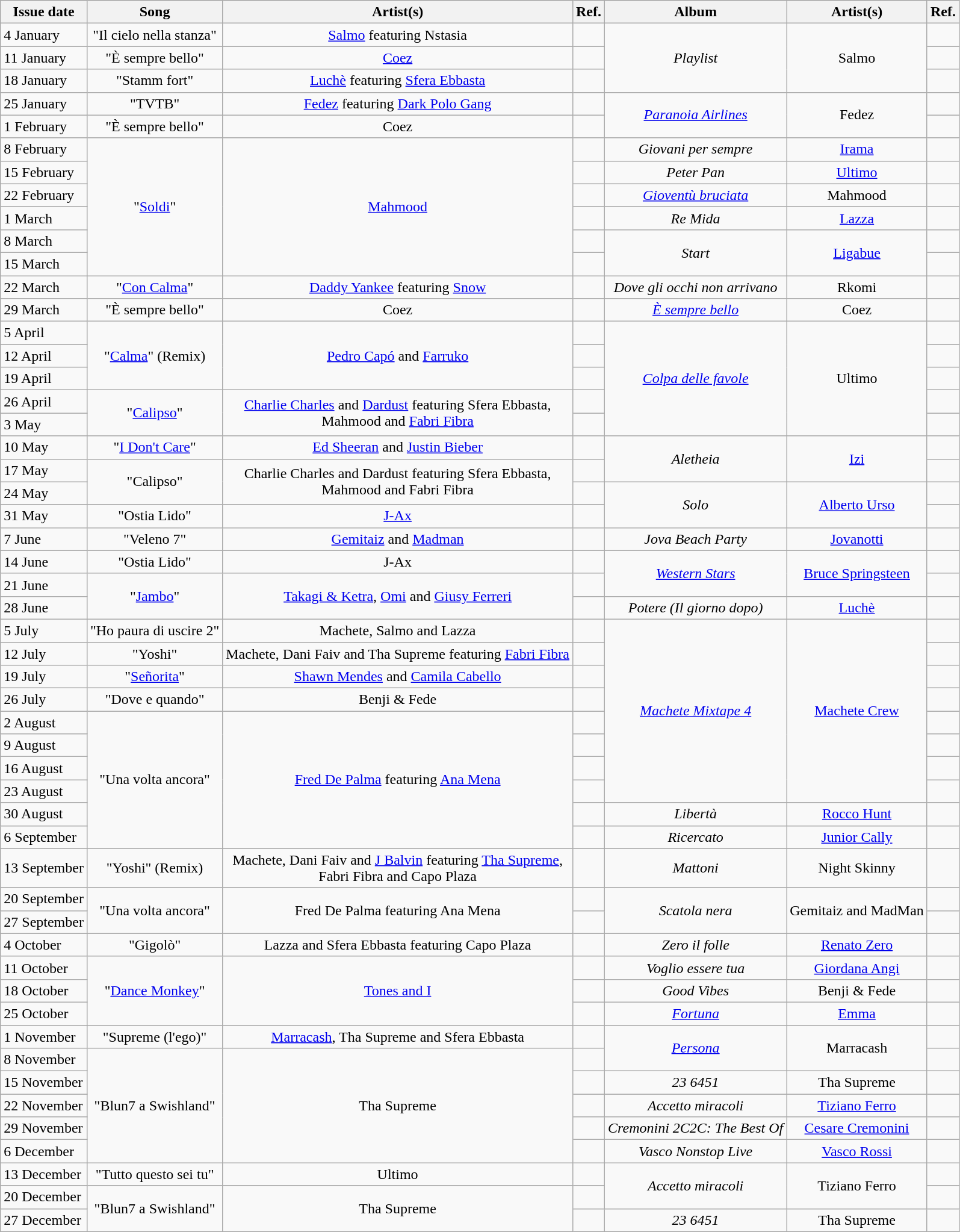<table class="wikitable" style="text-align:center">
<tr>
<th>Issue date</th>
<th>Song</th>
<th>Artist(s)</th>
<th>Ref.</th>
<th>Album</th>
<th>Artist(s)</th>
<th>Ref.</th>
</tr>
<tr>
<td align="left">4 January</td>
<td>"Il cielo nella stanza"</td>
<td><a href='#'>Salmo</a> featuring Nstasia</td>
<td></td>
<td rowspan="3"><em>Playlist</em></td>
<td rowspan="3">Salmo</td>
<td></td>
</tr>
<tr>
<td align="left">11 January</td>
<td>"È sempre bello"</td>
<td><a href='#'>Coez</a></td>
<td></td>
<td></td>
</tr>
<tr>
<td align="left">18 January</td>
<td>"Stamm fort"</td>
<td><a href='#'>Luchè</a> featuring <a href='#'>Sfera Ebbasta</a></td>
<td></td>
<td></td>
</tr>
<tr>
<td align="left">25 January</td>
<td>"TVTB"</td>
<td><a href='#'>Fedez</a> featuring <a href='#'>Dark Polo Gang</a></td>
<td></td>
<td rowspan="2"><em><a href='#'>Paranoia Airlines</a></em></td>
<td rowspan="2">Fedez</td>
<td></td>
</tr>
<tr>
<td align="left">1 February</td>
<td>"È sempre bello"</td>
<td>Coez</td>
<td></td>
<td></td>
</tr>
<tr>
<td align="left">8 February</td>
<td rowspan="6">"<a href='#'>Soldi</a>"</td>
<td rowspan="6"><a href='#'>Mahmood</a></td>
<td></td>
<td><em>Giovani per sempre</em></td>
<td><a href='#'>Irama</a></td>
<td></td>
</tr>
<tr>
<td align="left">15 February</td>
<td></td>
<td><em>Peter Pan</em></td>
<td><a href='#'>Ultimo</a></td>
<td></td>
</tr>
<tr>
<td align="left">22 February</td>
<td></td>
<td><em><a href='#'>Gioventù bruciata</a></em></td>
<td>Mahmood</td>
<td></td>
</tr>
<tr>
<td align="left">1 March</td>
<td></td>
<td><em>Re Mida</em></td>
<td><a href='#'>Lazza</a></td>
<td></td>
</tr>
<tr>
<td align="left">8 March</td>
<td></td>
<td rowspan="2"><em>Start</em></td>
<td rowspan="2"><a href='#'>Ligabue</a></td>
<td></td>
</tr>
<tr>
<td align="left">15 March</td>
<td></td>
<td></td>
</tr>
<tr>
<td align="left">22 March</td>
<td>"<a href='#'>Con Calma</a>"</td>
<td><a href='#'>Daddy Yankee</a> featuring <a href='#'>Snow</a></td>
<td></td>
<td><em>Dove gli occhi non arrivano</em></td>
<td>Rkomi</td>
<td></td>
</tr>
<tr>
<td align="left">29 March</td>
<td>"È sempre bello"</td>
<td>Coez</td>
<td></td>
<td><em><a href='#'>È sempre bello</a></em></td>
<td>Coez</td>
<td></td>
</tr>
<tr>
<td align="left">5 April</td>
<td rowspan="3">"<a href='#'>Calma</a>" (Remix)</td>
<td rowspan="3"><a href='#'>Pedro Capó</a> and <a href='#'>Farruko</a></td>
<td></td>
<td rowspan="5"><em><a href='#'>Colpa delle favole</a></em></td>
<td rowspan="5">Ultimo</td>
<td></td>
</tr>
<tr>
<td align="left">12 April</td>
<td></td>
<td></td>
</tr>
<tr>
<td align="left">19 April</td>
<td></td>
<td></td>
</tr>
<tr>
<td align="left">26 April</td>
<td rowspan="2">"<a href='#'>Calipso</a>"</td>
<td rowspan="2"><a href='#'>Charlie Charles</a> and <a href='#'>Dardust</a> featuring Sfera Ebbasta, <br>Mahmood and <a href='#'>Fabri Fibra</a></td>
<td></td>
<td></td>
</tr>
<tr>
<td align="left">3 May</td>
<td></td>
<td></td>
</tr>
<tr>
<td align="left">10 May</td>
<td>"<a href='#'>I Don't Care</a>"</td>
<td><a href='#'>Ed Sheeran</a> and <a href='#'>Justin Bieber</a></td>
<td></td>
<td rowspan="2"><em>Aletheia</em></td>
<td rowspan="2"><a href='#'>Izi</a></td>
<td></td>
</tr>
<tr>
<td align="left">17 May</td>
<td rowspan="2">"Calipso"</td>
<td rowspan="2">Charlie Charles and Dardust featuring Sfera Ebbasta, <br>Mahmood and Fabri Fibra</td>
<td></td>
<td></td>
</tr>
<tr>
<td align="left">24 May</td>
<td></td>
<td rowspan="2"><em>Solo</em></td>
<td rowspan="2"><a href='#'>Alberto Urso</a></td>
<td></td>
</tr>
<tr>
<td align="left">31 May</td>
<td>"Ostia Lido"</td>
<td><a href='#'>J-Ax</a></td>
<td></td>
<td></td>
</tr>
<tr>
<td align="left">7 June</td>
<td>"Veleno 7"</td>
<td><a href='#'>Gemitaiz</a> and <a href='#'>Madman</a></td>
<td></td>
<td><em>Jova Beach Party</em></td>
<td><a href='#'>Jovanotti</a></td>
<td></td>
</tr>
<tr>
<td align="left">14 June</td>
<td>"Ostia Lido"</td>
<td>J-Ax</td>
<td></td>
<td rowspan="2"><em><a href='#'>Western Stars</a></em></td>
<td rowspan="2"><a href='#'>Bruce Springsteen</a></td>
<td></td>
</tr>
<tr>
<td align="left">21 June</td>
<td rowspan="2">"<a href='#'>Jambo</a>"</td>
<td rowspan="2"><a href='#'>Takagi & Ketra</a>, <a href='#'>Omi</a> and <a href='#'>Giusy Ferreri</a></td>
<td></td>
<td></td>
</tr>
<tr>
<td align="left">28 June</td>
<td></td>
<td><em>Potere (Il giorno dopo)</em></td>
<td><a href='#'>Luchè</a></td>
<td></td>
</tr>
<tr>
<td align="left">5 July</td>
<td>"Ho paura di uscire 2"</td>
<td>Machete, Salmo and Lazza</td>
<td></td>
<td rowspan="8"><em><a href='#'>Machete Mixtape 4</a></em></td>
<td rowspan="8"><a href='#'>Machete Crew</a></td>
<td></td>
</tr>
<tr>
<td align="left">12 July</td>
<td>"Yoshi"</td>
<td>Machete, Dani Faiv and Tha Supreme featuring <a href='#'>Fabri Fibra</a></td>
<td></td>
<td></td>
</tr>
<tr>
<td align="left">19 July</td>
<td>"<a href='#'>Señorita</a>"</td>
<td><a href='#'>Shawn Mendes</a> and <a href='#'>Camila Cabello</a></td>
<td></td>
<td></td>
</tr>
<tr>
<td align="left">26 July</td>
<td>"Dove e quando"</td>
<td>Benji & Fede</td>
<td></td>
<td></td>
</tr>
<tr>
<td align="left">2 August</td>
<td rowspan="6">"Una volta ancora"</td>
<td rowspan="6"><a href='#'>Fred De Palma</a> featuring <a href='#'>Ana Mena</a></td>
<td></td>
<td></td>
</tr>
<tr>
<td align="left">9 August</td>
<td></td>
<td></td>
</tr>
<tr>
<td align="left">16 August</td>
<td></td>
<td></td>
</tr>
<tr>
<td align="left">23 August</td>
<td></td>
<td></td>
</tr>
<tr>
<td align="left">30 August</td>
<td></td>
<td><em>Libertà</em></td>
<td><a href='#'>Rocco Hunt</a></td>
<td></td>
</tr>
<tr>
<td align="left">6 September</td>
<td></td>
<td><em>Ricercato</em></td>
<td><a href='#'>Junior Cally</a></td>
<td></td>
</tr>
<tr>
<td align="left">13 September</td>
<td>"Yoshi" (Remix)</td>
<td>Machete, Dani Faiv and <a href='#'>J Balvin</a> featuring <a href='#'>Tha Supreme</a>, <br>Fabri Fibra and Capo Plaza</td>
<td></td>
<td><em>Mattoni</em></td>
<td>Night Skinny</td>
<td></td>
</tr>
<tr>
<td align="left">20 September</td>
<td rowspan="2">"Una volta ancora"</td>
<td rowspan="2">Fred De Palma featuring Ana Mena</td>
<td></td>
<td rowspan="2"><em>Scatola nera</em></td>
<td rowspan="2">Gemitaiz and MadMan</td>
<td></td>
</tr>
<tr>
<td align="left">27 September</td>
<td></td>
<td></td>
</tr>
<tr>
<td align="left">4 October</td>
<td>"Gigolò"</td>
<td>Lazza and Sfera Ebbasta featuring Capo Plaza</td>
<td></td>
<td><em>Zero il folle</em></td>
<td><a href='#'>Renato Zero</a></td>
<td></td>
</tr>
<tr>
<td align="left">11 October</td>
<td rowspan="3">"<a href='#'>Dance Monkey</a>"</td>
<td rowspan="3"><a href='#'>Tones and I</a></td>
<td></td>
<td><em>Voglio essere tua</em></td>
<td><a href='#'>Giordana Angi</a></td>
<td></td>
</tr>
<tr>
<td align="left">18 October</td>
<td></td>
<td><em>Good Vibes</em></td>
<td>Benji & Fede</td>
<td></td>
</tr>
<tr>
<td align="left">25 October</td>
<td></td>
<td><em><a href='#'>Fortuna</a></em></td>
<td><a href='#'>Emma</a></td>
<td></td>
</tr>
<tr>
<td align="left">1 November</td>
<td>"Supreme (l'ego)"</td>
<td><a href='#'>Marracash</a>, Tha Supreme and Sfera Ebbasta</td>
<td></td>
<td rowspan="2"><em><a href='#'>Persona</a></em></td>
<td rowspan="2">Marracash</td>
<td></td>
</tr>
<tr>
<td align="left">8 November</td>
<td rowspan="5">"Blun7 a Swishland"</td>
<td rowspan="5">Tha Supreme</td>
<td></td>
<td></td>
</tr>
<tr>
<td align="left">15 November</td>
<td></td>
<td><em>23 6451</em></td>
<td>Tha Supreme</td>
<td></td>
</tr>
<tr>
<td align="left">22 November</td>
<td></td>
<td><em>Accetto miracoli</em></td>
<td><a href='#'>Tiziano Ferro</a></td>
<td></td>
</tr>
<tr>
<td align="left">29 November</td>
<td></td>
<td><em>Cremonini 2C2C: The Best Of</em></td>
<td><a href='#'>Cesare Cremonini</a></td>
<td></td>
</tr>
<tr>
<td align="left">6 December</td>
<td></td>
<td><em>Vasco Nonstop Live</em></td>
<td><a href='#'>Vasco Rossi</a></td>
<td></td>
</tr>
<tr>
<td align="left">13 December</td>
<td>"Tutto questo sei tu"</td>
<td>Ultimo</td>
<td></td>
<td rowspan="2"><em>Accetto miracoli</em></td>
<td rowspan="2">Tiziano Ferro</td>
<td></td>
</tr>
<tr>
<td align="left">20 December</td>
<td rowspan="2">"Blun7 a Swishland"</td>
<td rowspan="2">Tha Supreme</td>
<td></td>
<td></td>
</tr>
<tr>
<td align="left">27 December</td>
<td></td>
<td><em>23 6451</em></td>
<td>Tha Supreme</td>
<td></td>
</tr>
</table>
